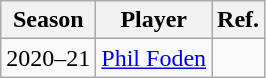<table class="wikitable" style="text-align:center">
<tr>
<th>Season</th>
<th>Player</th>
<th>Ref.</th>
</tr>
<tr>
<td>2020–21</td>
<td> <a href='#'>Phil Foden</a></td>
<td></td>
</tr>
</table>
